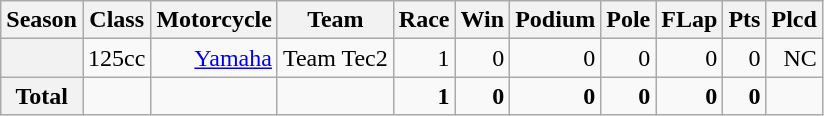<table class="wikitable" style=text-align:right>
<tr>
<th>Season</th>
<th>Class</th>
<th>Motorcycle</th>
<th>Team</th>
<th>Race</th>
<th>Win</th>
<th>Podium</th>
<th>Pole</th>
<th>FLap</th>
<th>Pts</th>
<th>Plcd</th>
</tr>
<tr>
<th></th>
<td>125cc</td>
<td><a href='#'>Yamaha</a></td>
<td>Team Tec2</td>
<td>1</td>
<td>0</td>
<td>0</td>
<td>0</td>
<td>0</td>
<td>0</td>
<td>NC</td>
</tr>
<tr>
<th>Total</th>
<td></td>
<td></td>
<td></td>
<td><strong>1</strong></td>
<td><strong>0</strong></td>
<td><strong>0</strong></td>
<td><strong>0</strong></td>
<td><strong>0</strong></td>
<td><strong>0</strong></td>
<td></td>
</tr>
</table>
